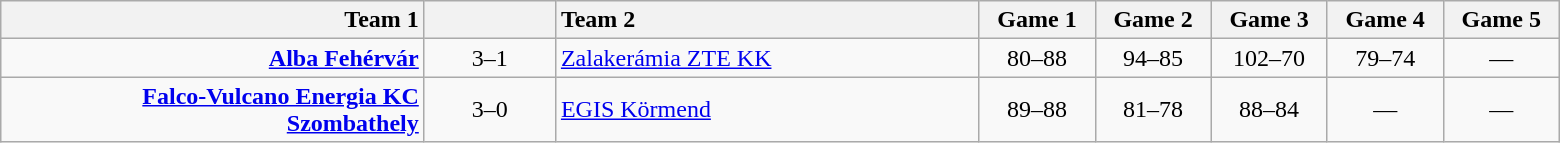<table class=wikitable style="text-align:center">
<tr>
<th style="width:275px; text-align:right;">Team 1</th>
<th style="width:80px;"></th>
<th style="width:275px; text-align:left;">Team 2</th>
<th style="width:70px;">Game 1</th>
<th style="width:70px;">Game 2</th>
<th style="width:70px;">Game 3</th>
<th style="width:70px;">Game 4</th>
<th style="width:70px;">Game 5</th>
</tr>
<tr>
<td align=right><strong><a href='#'>Alba Fehérvár</a></strong></td>
<td>3–1</td>
<td align=left><a href='#'>Zalakerámia ZTE KK</a></td>
<td>80–88</td>
<td>94–85</td>
<td>102–70</td>
<td>79–74</td>
<td>—</td>
</tr>
<tr>
<td align=right><strong><a href='#'>Falco-Vulcano Energia KC Szombathely</a></strong></td>
<td>3–0</td>
<td align=left><a href='#'>EGIS Körmend</a></td>
<td>89–88</td>
<td>81–78</td>
<td>88–84</td>
<td>—</td>
<td>—</td>
</tr>
</table>
